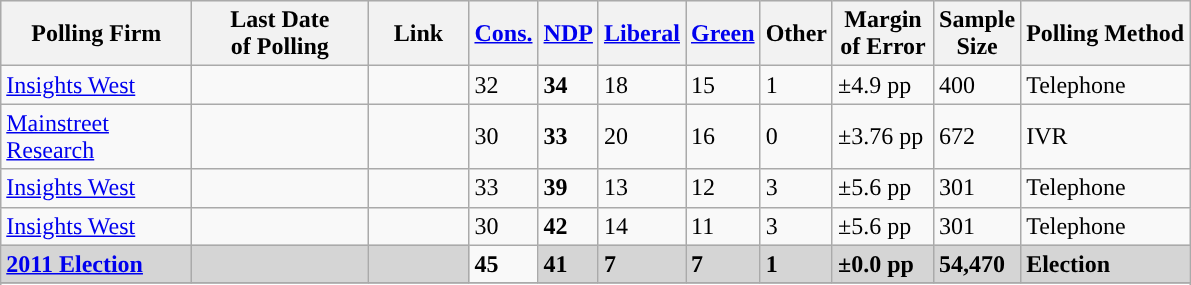<table class="wikitable sortable">
<tr style="background:#e9e9e9;">
<th style="width:120px">Polling Firm</th>
<th style="width:110px">Last Date<br>of Polling</th>
<th style="width:60px" class="unsortable">Link</th>
<th style="background-color:"><strong><a href='#'>Cons.</a></strong></th>
<th style="background-color:"><strong><a href='#'>NDP</a></strong></th>
<th style="background-color:"><strong><a href='#'>Liberal</a></strong></th>
<th style="background-color:"><strong><a href='#'>Green</a></strong></th>
<th style="background-color:"><strong>Other</strong></th>
<th style="width:60px;" class=unsortable>Margin<br>of Error</th>
<th style="width:50px;" class=unsortable>Sample<br>Size</th>
<th class=unsortable>Polling Method</th>
</tr>
<tr>
<td><a href='#'>Insights West</a></td>
<td></td>
<td></td>
<td>32</td>
<td><strong>34</strong></td>
<td>18</td>
<td>15</td>
<td>1</td>
<td>±4.9 pp</td>
<td>400</td>
<td>Telephone</td>
</tr>
<tr>
<td><a href='#'>Mainstreet Research</a></td>
<td></td>
<td></td>
<td>30</td>
<td><strong>33</strong></td>
<td>20</td>
<td>16</td>
<td>0</td>
<td>±3.76 pp</td>
<td>672</td>
<td>IVR</td>
</tr>
<tr>
<td><a href='#'>Insights West</a></td>
<td></td>
<td></td>
<td>33</td>
<td><strong>39</strong></td>
<td>13</td>
<td>12</td>
<td>3</td>
<td>±5.6 pp</td>
<td>301</td>
<td>Telephone</td>
</tr>
<tr>
<td><a href='#'>Insights West</a></td>
<td></td>
<td></td>
<td>30</td>
<td><strong>42</strong></td>
<td>14</td>
<td>11</td>
<td>3</td>
<td>±5.6 pp</td>
<td>301</td>
<td>Telephone</td>
</tr>
<tr>
<td style="background:#D5D5D5"><strong><a href='#'>2011 Election</a></strong></td>
<td style="background:#D5D5D5"><strong></strong></td>
<td style="background:#D5D5D5"></td>
<td><strong>45</strong></td>
<td style="background:#D5D5D5"><strong>41</strong></td>
<td style="background:#D5D5D5"><strong>7</strong></td>
<td style="background:#D5D5D5"><strong>7</strong></td>
<td style="background:#D5D5D5"><strong>1</strong></td>
<td style="background:#D5D5D5"><strong>±0.0 pp</strong></td>
<td style="background:#D5D5D5"><strong>54,470</strong></td>
<td style="background:#D5D5D5"><strong>Election</strong></td>
</tr>
<tr>
</tr>
<tr>
</tr>
</table>
